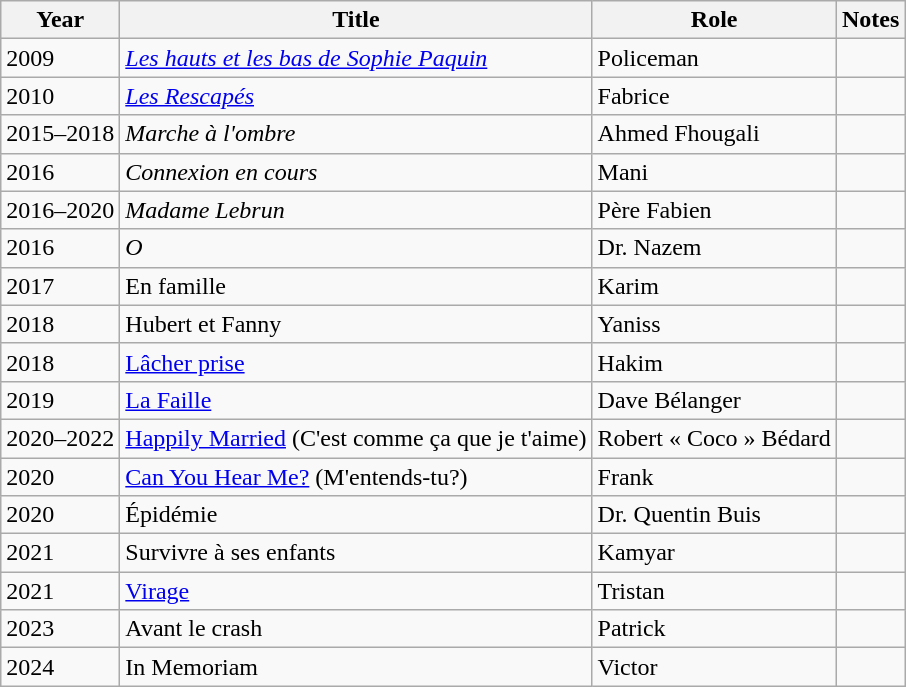<table class="wikitable sortable">
<tr>
<th>Year</th>
<th>Title</th>
<th>Role</th>
<th class="unsortable">Notes</th>
</tr>
<tr>
<td>2009</td>
<td><em><a href='#'>Les hauts et les bas de Sophie Paquin</a></em></td>
<td>Policeman</td>
<td></td>
</tr>
<tr>
<td>2010</td>
<td><em><a href='#'>Les Rescapés</a></em></td>
<td>Fabrice</td>
<td></td>
</tr>
<tr>
<td>2015–2018</td>
<td><em>Marche à l'ombre</em></td>
<td>Ahmed Fhougali</td>
<td></td>
</tr>
<tr>
<td>2016</td>
<td><em>Connexion en cours</em></td>
<td>Mani</td>
<td></td>
</tr>
<tr>
<td>2016–2020</td>
<td><em>Madame Lebrun</em></td>
<td>Père Fabien</td>
<td></td>
</tr>
<tr>
<td>2016</td>
<td><em>O<strong></td>
<td>Dr. Nazem</td>
<td></td>
</tr>
<tr>
<td>2017</td>
<td></em>En famille<em></td>
<td>Karim</td>
<td></td>
</tr>
<tr>
<td>2018</td>
<td></em>Hubert et Fanny<em></td>
<td>Yaniss</td>
<td></td>
</tr>
<tr>
<td>2018</td>
<td></em><a href='#'>Lâcher prise</a><em></td>
<td>Hakim</td>
<td></td>
</tr>
<tr>
<td>2019</td>
<td></em><a href='#'>La Faille</a><em></td>
<td>Dave Bélanger</td>
<td></td>
</tr>
<tr>
<td>2020–2022</td>
<td></em><a href='#'>Happily Married</a> (C'est comme ça que je t'aime)<em></td>
<td>Robert « Coco » Bédard</td>
<td></td>
</tr>
<tr>
<td>2020</td>
<td></em><a href='#'>Can You Hear Me?</a> (M'entends-tu?)<em></td>
<td>Frank</td>
<td></td>
</tr>
<tr>
<td>2020</td>
<td></em>Épidémie<em></td>
<td>Dr. Quentin Buis</td>
<td></td>
</tr>
<tr>
<td>2021</td>
<td></em>Survivre à ses enfants<em></td>
<td>Kamyar</td>
<td></td>
</tr>
<tr>
<td>2021</td>
<td></em><a href='#'>Virage</a><em></td>
<td>Tristan</td>
<td></td>
</tr>
<tr>
<td>2023</td>
<td></em>Avant le crash<em></td>
<td>Patrick</td>
<td></td>
</tr>
<tr>
<td>2024</td>
<td></em>In Memoriam<em></td>
<td>Victor</td>
<td></td>
</tr>
</table>
